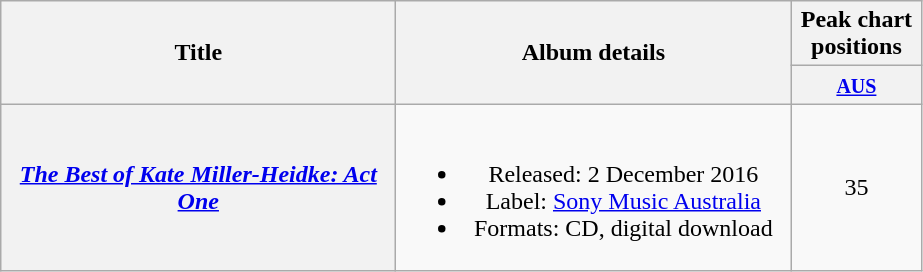<table class="wikitable plainrowheaders" style="text-align:center">
<tr>
<th scope="col" rowspan="2" style="width:16em;">Title</th>
<th scope="col" rowspan="2" style="width:16em;">Album details</th>
<th scope="col" colspan="1" style="width:5em;">Peak chart<br>positions</th>
</tr>
<tr>
<th scope="col"><small><a href='#'>AUS</a></small><br></th>
</tr>
<tr>
<th scope="row"><em><a href='#'>The Best of Kate Miller-Heidke: Act One</a></em></th>
<td><br><ul><li>Released: 2 December 2016</li><li>Label: <a href='#'>Sony Music Australia</a></li><li>Formats: CD, digital download</li></ul></td>
<td>35</td>
</tr>
</table>
